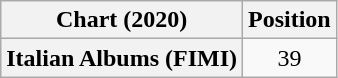<table class="wikitable plainrowheaders" style="text-align:center">
<tr>
<th scope="col">Chart (2020)</th>
<th scope="col">Position</th>
</tr>
<tr>
<th scope="row">Italian Albums (FIMI)</th>
<td>39</td>
</tr>
</table>
